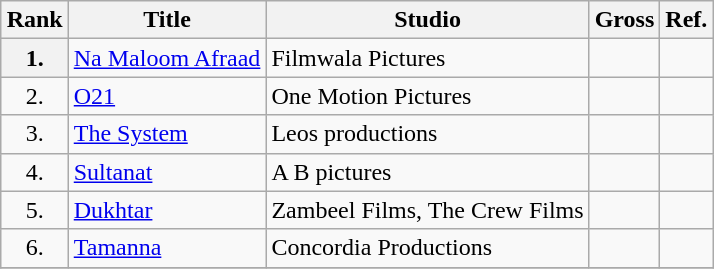<table class="wikitable sortable" style="margin:auto; margin:auto;">
<tr>
<th>Rank</th>
<th>Title</th>
<th>Studio</th>
<th>Gross</th>
<th>Ref.</th>
</tr>
<tr>
<th style="text-align:center;">1.</th>
<td><a href='#'>Na Maloom Afraad</a></td>
<td>Filmwala Pictures</td>
<td></td>
<td></td>
</tr>
<tr>
<td style="text-align:center;">2.</td>
<td><a href='#'>O21</a></td>
<td>One Motion Pictures</td>
<td></td>
<td></td>
</tr>
<tr>
<td style="text-align:center;">3.</td>
<td><a href='#'>The System</a></td>
<td>Leos productions</td>
<td></td>
<td></td>
</tr>
<tr>
<td style="text-align:center;">4.</td>
<td><a href='#'>Sultanat</a></td>
<td>A B pictures</td>
<td></td>
<td></td>
</tr>
<tr>
<td style="text-align:center;">5.</td>
<td><a href='#'>Dukhtar</a></td>
<td>Zambeel Films, The Crew Films</td>
<td></td>
<td></td>
</tr>
<tr>
<td style="text-align:center;">6.</td>
<td><a href='#'>Tamanna</a></td>
<td>Concordia Productions</td>
<td></td>
<td></td>
</tr>
<tr>
</tr>
</table>
